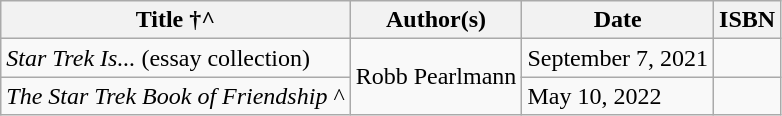<table class="wikitable">
<tr>
<th>Title †^</th>
<th>Author(s)</th>
<th>Date</th>
<th>ISBN</th>
</tr>
<tr>
<td><em>Star Trek Is...</em> (essay collection)</td>
<td rowspan="2">Robb Pearlmann</td>
<td>September 7, 2021</td>
<td></td>
</tr>
<tr>
<td><em>The Star Trek Book of Friendship</em> ^</td>
<td>May 10, 2022</td>
<td></td>
</tr>
</table>
